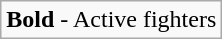<table id="Wins_most_bouts_all_any" class="wikitable">
<tr>
<td><strong>Bold</strong> - Active fighters</td>
</tr>
</table>
